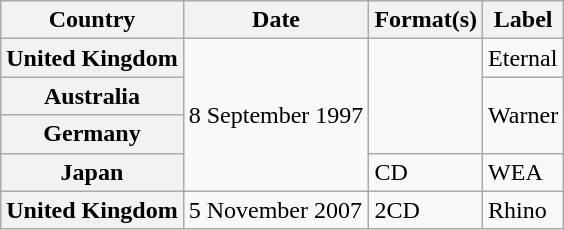<table class="wikitable plainrowheaders">
<tr>
<th scope="col">Country</th>
<th scope="col">Date</th>
<th scope="col">Format(s)</th>
<th scope="col">Label</th>
</tr>
<tr>
<th scope="row">United Kingdom</th>
<td rowspan="4">8 September 1997</td>
<td rowspan="3"></td>
<td>Eternal</td>
</tr>
<tr>
<th scope="row">Australia</th>
<td rowspan="2">Warner</td>
</tr>
<tr>
<th scope="row">Germany</th>
</tr>
<tr>
<th scope="row">Japan</th>
<td>CD</td>
<td>WEA</td>
</tr>
<tr>
<th scope="row">United Kingdom</th>
<td>5 November 2007</td>
<td>2CD</td>
<td>Rhino</td>
</tr>
</table>
